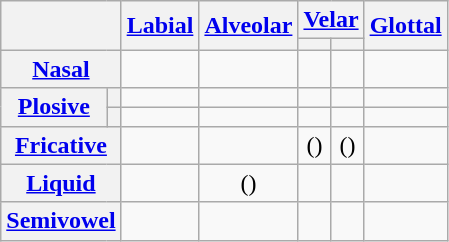<table class="wikitable" style="text-align:center;">
<tr>
<th rowspan="2" colspan="2"></th>
<th rowspan="2"><a href='#'>Labial</a></th>
<th rowspan="2"><a href='#'>Alveolar</a></th>
<th colspan="2"><a href='#'>Velar</a></th>
<th rowspan="2"><a href='#'>Glottal</a></th>
</tr>
<tr>
<th></th>
<th></th>
</tr>
<tr>
<th colspan="2"><a href='#'>Nasal</a></th>
<td></td>
<td></td>
<td></td>
<td></td>
<td></td>
</tr>
<tr>
<th rowspan="2"><a href='#'>Plosive</a></th>
<th></th>
<td></td>
<td></td>
<td></td>
<td></td>
<td></td>
</tr>
<tr>
<th></th>
<td></td>
<td></td>
<td></td>
<td></td>
<td></td>
</tr>
<tr>
<th colspan="2"><a href='#'>Fricative</a></th>
<td></td>
<td></td>
<td>()</td>
<td>()</td>
<td></td>
</tr>
<tr>
<th colspan="2"><a href='#'>Liquid</a></th>
<td></td>
<td> ()</td>
<td></td>
<td></td>
<td></td>
</tr>
<tr>
<th colspan="2"><a href='#'>Semivowel</a></th>
<td></td>
<td></td>
<td></td>
<td></td>
<td></td>
</tr>
</table>
